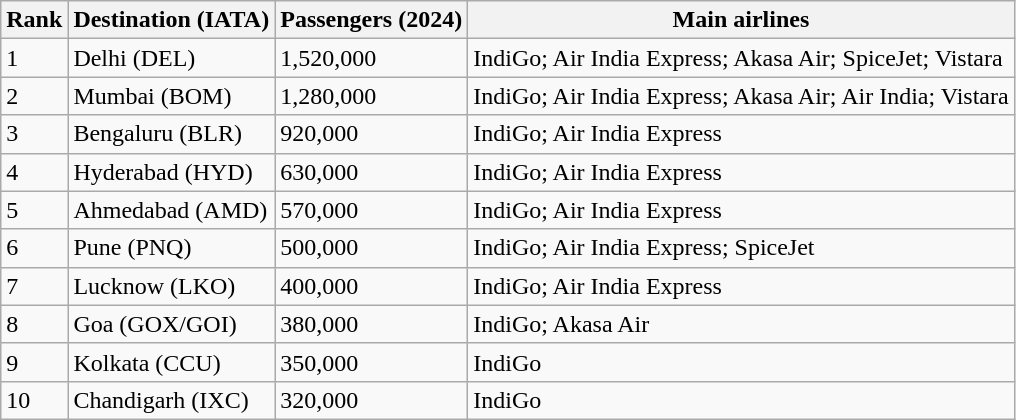<table class="wikitable sortable">
<tr>
<th>Rank</th>
<th>Destination (IATA)</th>
<th>Passengers (2024)</th>
<th>Main airlines</th>
</tr>
<tr>
<td>1</td>
<td>Delhi (DEL)</td>
<td>1,520,000</td>
<td>IndiGo; Air India Express; Akasa Air; SpiceJet; Vistara</td>
</tr>
<tr>
<td>2</td>
<td>Mumbai (BOM)</td>
<td>1,280,000</td>
<td>IndiGo; Air India Express; Akasa Air; Air India; Vistara</td>
</tr>
<tr>
<td>3</td>
<td>Bengaluru (BLR)</td>
<td>920,000</td>
<td>IndiGo; Air India Express</td>
</tr>
<tr>
<td>4</td>
<td>Hyderabad (HYD)</td>
<td>630,000</td>
<td>IndiGo; Air India Express</td>
</tr>
<tr>
<td>5</td>
<td>Ahmedabad (AMD)</td>
<td>570,000</td>
<td>IndiGo; Air India Express</td>
</tr>
<tr>
<td>6</td>
<td>Pune (PNQ)</td>
<td>500,000</td>
<td>IndiGo; Air India Express; SpiceJet</td>
</tr>
<tr>
<td>7</td>
<td>Lucknow (LKO)</td>
<td>400,000</td>
<td>IndiGo; Air India Express</td>
</tr>
<tr>
<td>8</td>
<td>Goa (GOX/GOI)</td>
<td>380,000</td>
<td>IndiGo; Akasa Air</td>
</tr>
<tr>
<td>9</td>
<td>Kolkata (CCU)</td>
<td>350,000</td>
<td>IndiGo</td>
</tr>
<tr>
<td>10</td>
<td>Chandigarh (IXC)</td>
<td>320,000</td>
<td>IndiGo</td>
</tr>
</table>
